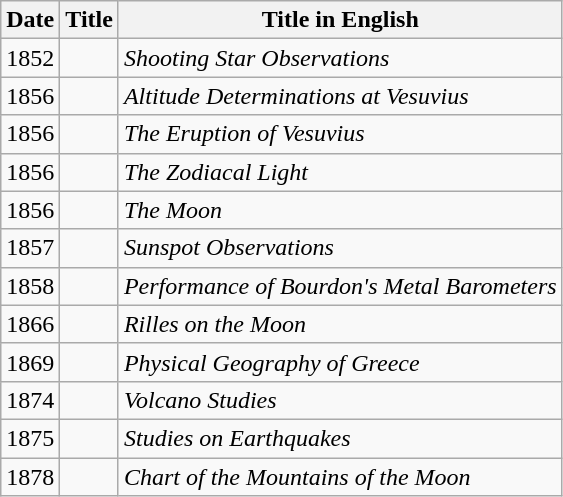<table class="wikitable">
<tr>
<th>Date</th>
<th>Title</th>
<th>Title in English</th>
</tr>
<tr>
<td>1852</td>
<td></td>
<td><em>Shooting Star Observations</em></td>
</tr>
<tr>
<td>1856</td>
<td></td>
<td><em>Altitude Determinations at Vesuvius</em></td>
</tr>
<tr>
<td>1856</td>
<td></td>
<td><em>The Eruption of Vesuvius</em></td>
</tr>
<tr>
<td>1856</td>
<td></td>
<td><em>The Zodiacal Light</em></td>
</tr>
<tr>
<td>1856</td>
<td></td>
<td><em>The Moon</em></td>
</tr>
<tr>
<td>1857</td>
<td></td>
<td><em>Sunspot Observations</em></td>
</tr>
<tr>
<td>1858</td>
<td></td>
<td><em>Performance of Bourdon's Metal Barometers</em></td>
</tr>
<tr>
<td>1866</td>
<td></td>
<td><em>Rilles on the Moon</em></td>
</tr>
<tr>
<td>1869</td>
<td></td>
<td><em>Physical Geography of Greece</em></td>
</tr>
<tr>
<td>1874</td>
<td></td>
<td><em>Volcano Studies</em></td>
</tr>
<tr>
<td>1875</td>
<td></td>
<td><em>Studies on Earthquakes</em></td>
</tr>
<tr>
<td>1878</td>
<td></td>
<td><em>Chart of the Mountains of the Moon</em></td>
</tr>
</table>
